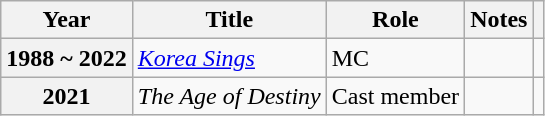<table class="wikitable  plainrowheaders">
<tr>
<th scope="col">Year</th>
<th scope="col">Title</th>
<th scope="col">Role</th>
<th scope="col">Notes</th>
<th scope="col" class="unsortable"></th>
</tr>
<tr>
<th scope="row">1988 ~ 2022</th>
<td><em><a href='#'>Korea Sings</a></em></td>
<td>MC</td>
<td></td>
<td></td>
</tr>
<tr>
<th scope="row">2021</th>
<td><em>The Age of Destiny</em></td>
<td>Cast member</td>
<td></td>
<td></td>
</tr>
</table>
